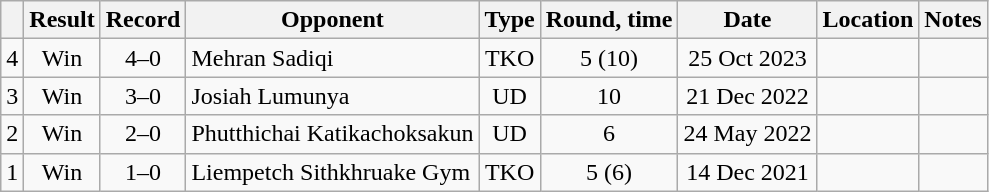<table class="wikitable" style="text-align:center">
<tr>
<th></th>
<th>Result</th>
<th>Record</th>
<th>Opponent</th>
<th>Type</th>
<th>Round, time</th>
<th>Date</th>
<th>Location</th>
<th>Notes</th>
</tr>
<tr>
<td>4</td>
<td>Win</td>
<td>4–0</td>
<td style="text-align:left;">Mehran Sadiqi</td>
<td>TKO</td>
<td>5 (10)</td>
<td>25 Oct 2023</td>
<td style="text-align:left;"></td>
<td style="text-align:left;"></td>
</tr>
<tr>
<td>3</td>
<td>Win</td>
<td>3–0</td>
<td style="text-align:left;">Josiah Lumunya</td>
<td>UD</td>
<td>10</td>
<td>21 Dec 2022</td>
<td style="text-align:left;"></td>
<td style="text-align:left;"></td>
</tr>
<tr>
<td>2</td>
<td>Win</td>
<td>2–0</td>
<td style="text-align:left;">Phutthichai Katikachoksakun</td>
<td>UD</td>
<td>6</td>
<td>24 May 2022</td>
<td style="text-align:left;"> </td>
<td style="text-align:left;"></td>
</tr>
<tr>
<td>1</td>
<td>Win</td>
<td>1–0</td>
<td style="text-align:left;">Liempetch Sithkhruake Gym</td>
<td>TKO</td>
<td>5 (6)</td>
<td>14 Dec 2021</td>
<td style="text-align:left;"> </td>
<td style="text-align:left;"></td>
</tr>
</table>
